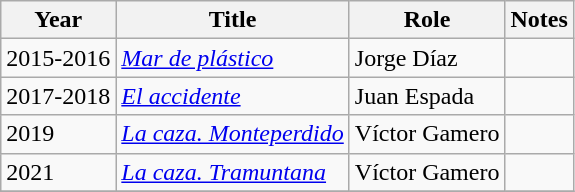<table class="wikitable sortable">
<tr>
<th>Year</th>
<th>Title</th>
<th>Role</th>
<th class="unsortable">Notes</th>
</tr>
<tr>
<td>2015-2016</td>
<td><em><a href='#'>Mar de plástico</a></em></td>
<td>Jorge Díaz</td>
<td></td>
</tr>
<tr>
<td>2017-2018</td>
<td><em><a href='#'>El accidente</a></em></td>
<td>Juan Espada</td>
<td></td>
</tr>
<tr>
<td>2019</td>
<td><em><a href='#'>La caza. Monteperdido</a></em></td>
<td>Víctor Gamero</td>
<td align = "center"></td>
</tr>
<tr>
<td>2021</td>
<td><em><a href='#'>La caza. Tramuntana</a></em></td>
<td>Víctor Gamero</td>
<td align = "center"></td>
</tr>
<tr>
</tr>
</table>
